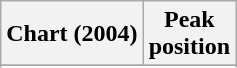<table class="wikitable sortable plainrowheaders" style="text-align:center">
<tr>
<th scope="col">Chart (2004)</th>
<th scope="col">Peak<br>position</th>
</tr>
<tr>
</tr>
<tr>
</tr>
</table>
